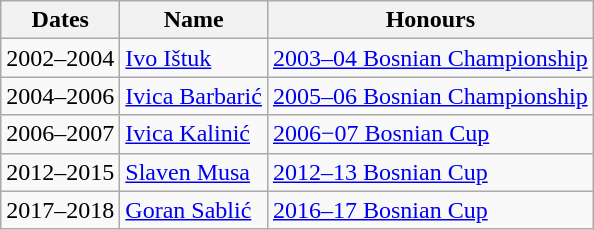<table class="wikitable">
<tr>
<th>Dates</th>
<th>Name</th>
<th>Honours</th>
</tr>
<tr>
<td>2002–2004</td>
<td> <a href='#'>Ivo Ištuk</a></td>
<td><a href='#'>2003–04 Bosnian Championship</a></td>
</tr>
<tr>
<td>2004–2006</td>
<td> <a href='#'>Ivica Barbarić</a></td>
<td><a href='#'>2005–06 Bosnian Championship</a></td>
</tr>
<tr>
<td>2006–2007</td>
<td> <a href='#'>Ivica Kalinić</a></td>
<td><a href='#'>2006−07 Bosnian Cup</a></td>
</tr>
<tr>
<td>2012–2015</td>
<td> <a href='#'>Slaven Musa</a></td>
<td><a href='#'>2012–13 Bosnian Cup</a></td>
</tr>
<tr>
<td>2017–2018</td>
<td> <a href='#'>Goran Sablić</a></td>
<td><a href='#'>2016–17 Bosnian Cup</a></td>
</tr>
</table>
